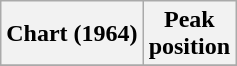<table class="wikitable sortable">
<tr>
<th align="left">Chart (1964)</th>
<th align="center">Peak<br>position</th>
</tr>
<tr>
</tr>
</table>
